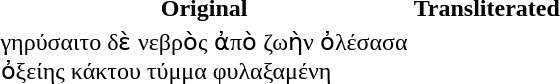<table>
<tr>
<th>Original</th>
<th>Transliterated</th>
</tr>
<tr>
<td><div>γηρύσαιτο δὲ νεβρὸς ἀπὸ ζωὴν ὀλέσασα</div><div>ὀξείης κάκτου τύμμα φυλαξαμένη</div></td>
<td><div><em></em></div><div><em></em></div></td>
</tr>
</table>
